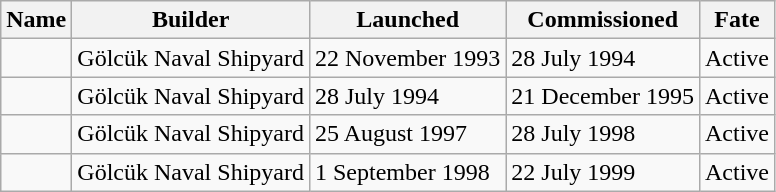<table class="wikitable">
<tr>
<th>Name</th>
<th>Builder</th>
<th>Launched</th>
<th>Commissioned</th>
<th>Fate</th>
</tr>
<tr>
<td></td>
<td> Gölcük Naval Shipyard</td>
<td>22 November 1993</td>
<td>28 July 1994</td>
<td>Active</td>
</tr>
<tr>
<td></td>
<td> Gölcük Naval Shipyard</td>
<td>28 July 1994</td>
<td>21 December 1995</td>
<td>Active</td>
</tr>
<tr>
<td></td>
<td> Gölcük Naval Shipyard</td>
<td>25 August 1997</td>
<td>28 July 1998</td>
<td>Active</td>
</tr>
<tr>
<td></td>
<td> Gölcük Naval Shipyard</td>
<td>1 September 1998</td>
<td>22 July 1999</td>
<td>Active</td>
</tr>
</table>
